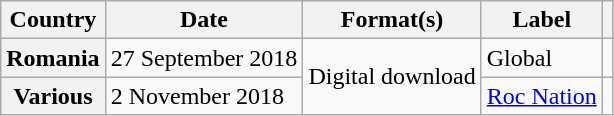<table class="wikitable plainrowheaders">
<tr>
<th scope="col">Country</th>
<th scope="col">Date</th>
<th scope="col">Format(s)</th>
<th scope="col">Label</th>
<th scope="col"></th>
</tr>
<tr>
<th scope="row">Romania</th>
<td>27 September 2018</td>
<td rowspan="2">Digital download</td>
<td>Global</td>
<td></td>
</tr>
<tr>
<th scope="row">Various</th>
<td>2 November 2018</td>
<td><a href='#'>Roc Nation</a></td>
<td></td>
</tr>
</table>
